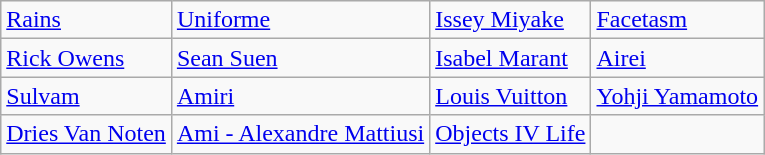<table class="wikitable">
<tr>
<td><a href='#'>Rains</a></td>
<td><a href='#'>Uniforme</a></td>
<td><a href='#'>Issey Miyake</a></td>
<td><a href='#'>Facetasm</a></td>
</tr>
<tr>
<td><a href='#'>Rick Owens</a></td>
<td><a href='#'>Sean Suen</a></td>
<td><a href='#'>Isabel Marant</a></td>
<td><a href='#'>Airei</a></td>
</tr>
<tr>
<td><a href='#'>Sulvam</a></td>
<td><a href='#'>Amiri</a></td>
<td><a href='#'>Louis Vuitton</a></td>
<td><a href='#'>Yohji Yamamoto</a></td>
</tr>
<tr>
<td><a href='#'>Dries Van Noten</a></td>
<td><a href='#'>Ami - Alexandre Mattiusi</a></td>
<td><a href='#'>Objects IV Life</a></td>
<td></td>
</tr>
</table>
